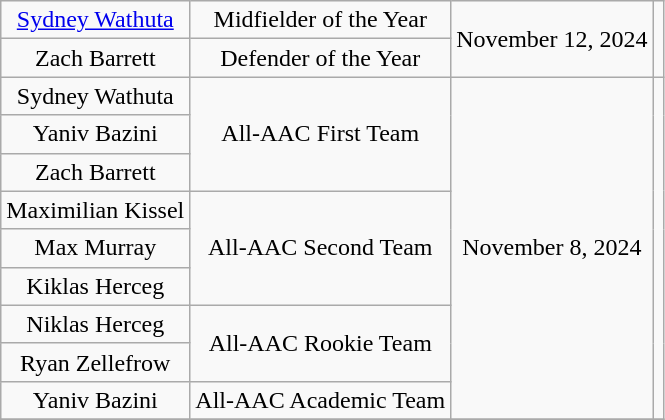<table class="wikitable sortable" style="text-align: center">
<tr>
<td><a href='#'>Sydney Wathuta</a></td>
<td>Midfielder of the Year</td>
<td rowspan=2>November 12, 2024</td>
<td rowspan=2></td>
</tr>
<tr>
<td>Zach Barrett</td>
<td>Defender of the Year</td>
</tr>
<tr>
<td>Sydney Wathuta</td>
<td rowspan=3>All-AAC First Team</td>
<td rowspan=9>November 8, 2024</td>
<td rowspan=9></td>
</tr>
<tr>
<td>Yaniv Bazini</td>
</tr>
<tr>
<td>Zach Barrett</td>
</tr>
<tr>
<td>Maximilian Kissel</td>
<td rowspan=3>All-AAC Second Team</td>
</tr>
<tr>
<td>Max Murray</td>
</tr>
<tr>
<td>Kiklas Herceg</td>
</tr>
<tr>
<td>Niklas Herceg</td>
<td rowspan=2>All-AAC Rookie Team</td>
</tr>
<tr>
<td>Ryan Zellefrow</td>
</tr>
<tr>
<td>Yaniv Bazini</td>
<td>All-AAC Academic Team</td>
</tr>
<tr>
</tr>
</table>
